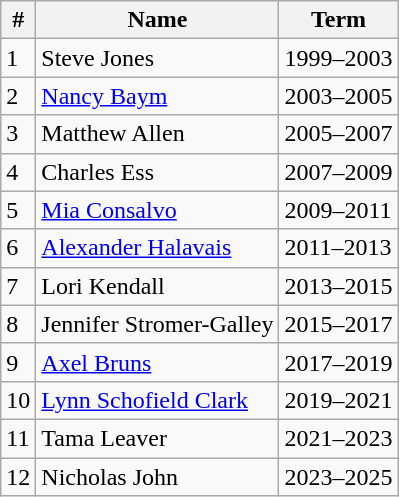<table class="wikitable">
<tr>
<th>#</th>
<th>Name</th>
<th>Term</th>
</tr>
<tr>
<td>1</td>
<td>Steve Jones</td>
<td>1999–2003</td>
</tr>
<tr>
<td>2</td>
<td><a href='#'>Nancy Baym</a></td>
<td>2003–2005</td>
</tr>
<tr>
<td>3</td>
<td>Matthew Allen</td>
<td>2005–2007</td>
</tr>
<tr>
<td>4</td>
<td>Charles Ess</td>
<td>2007–2009</td>
</tr>
<tr>
<td>5</td>
<td><a href='#'>Mia Consalvo</a></td>
<td>2009–2011</td>
</tr>
<tr>
<td>6</td>
<td><a href='#'>Alexander Halavais</a></td>
<td>2011–2013</td>
</tr>
<tr>
<td>7</td>
<td>Lori Kendall</td>
<td>2013–2015</td>
</tr>
<tr>
<td>8</td>
<td>Jennifer Stromer-Galley</td>
<td>2015–2017</td>
</tr>
<tr>
<td>9</td>
<td><a href='#'>Axel Bruns</a></td>
<td>2017–2019</td>
</tr>
<tr>
<td>10</td>
<td><a href='#'>Lynn Schofield Clark</a></td>
<td>2019–2021</td>
</tr>
<tr>
<td>11</td>
<td>Tama Leaver</td>
<td>2021–2023</td>
</tr>
<tr>
<td>12</td>
<td>Nicholas John</td>
<td>2023–2025</td>
</tr>
</table>
